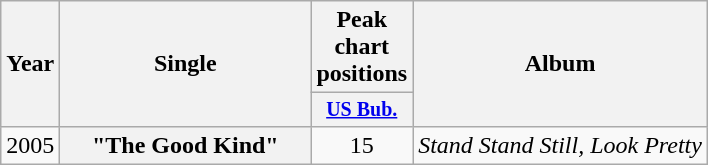<table class="wikitable plainrowheaders" style="text-align:center;">
<tr>
<th rowspan="2">Year</th>
<th rowspan="2" style="width:10em;">Single</th>
<th colspan="1">Peak chart positions</th>
<th rowspan="2">Album</th>
</tr>
<tr style="font-size:smaller;">
<th style="width:4em;"><a href='#'>US Bub.</a><br></th>
</tr>
<tr>
<td>2005</td>
<th scope="row">"The Good Kind"</th>
<td>15</td>
<td align="left"><em>Stand Stand Still, Look Pretty</em></td>
</tr>
</table>
